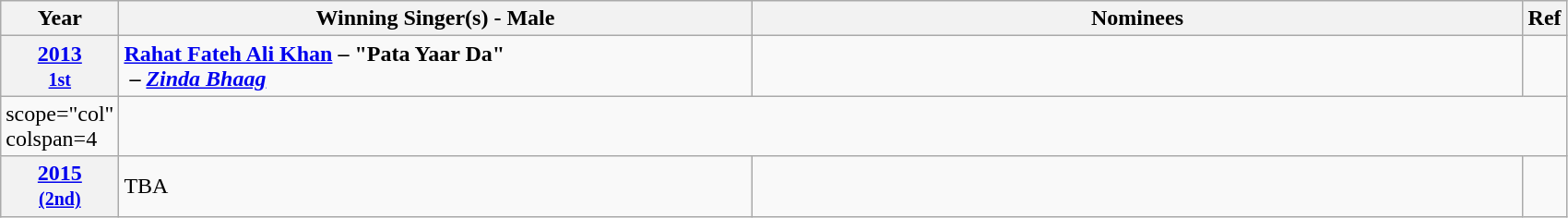<table class="wikitable">
<tr>
<th width="50">Year</th>
<th style="width:450px;">Winning Singer(s) - Male</th>
<th style="width:550px;">Nominees</th>
<th style="width:10px;">Ref</th>
</tr>
<tr>
<th style="text-align:center;"><strong><a href='#'>2013</a></strong><br><small><a href='#'>1st</a></small></th>
<td><strong><a href='#'>Rahat Fateh Ali Khan</a> – "Pata Yaar Da"<br> – <em><a href='#'>Zinda Bhaag</a><strong><em></td>
<td></td>
<td style="text-align:center;"></td>
</tr>
<tr>
<td>scope="col" colspan=4 </td>
</tr>
<tr>
<th style="text-align:center;"></strong><a href='#'>2015</a><strong><br><small><a href='#'>(2nd)</a></small></th>
<td>TBA</td>
<td></td>
<td style="text-align:center;"></td>
</tr>
</table>
